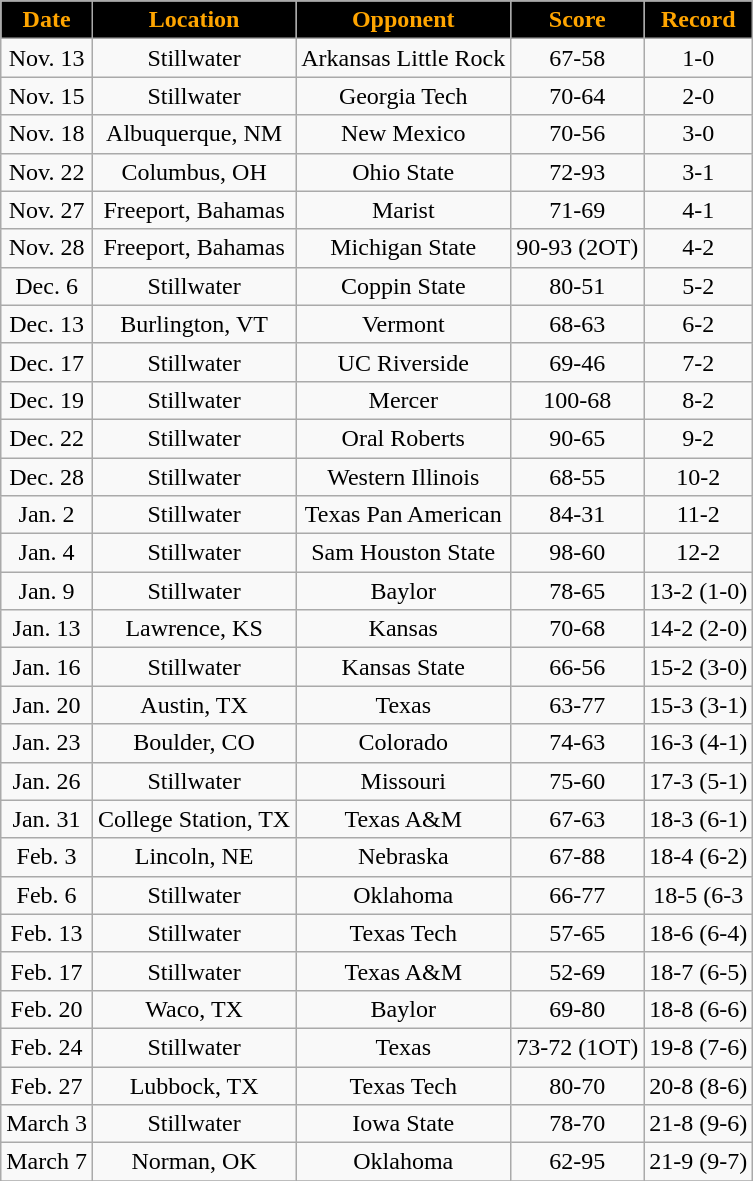<table class="wikitable" style="text-align:center">
<tr>
<th style="background:black;color:orange;">Date</th>
<th style="background:black;color:orange;">Location</th>
<th style="background:black;color:orange;">Opponent</th>
<th style="background:black;color:orange;">Score</th>
<th style="background:black;color:orange;">Record</th>
</tr>
<tr>
<td>Nov. 13</td>
<td>Stillwater</td>
<td>Arkansas Little Rock</td>
<td>67-58</td>
<td>1-0</td>
</tr>
<tr>
<td>Nov. 15</td>
<td>Stillwater</td>
<td>Georgia Tech</td>
<td>70-64</td>
<td>2-0</td>
</tr>
<tr>
<td>Nov. 18</td>
<td>Albuquerque, NM</td>
<td>New Mexico</td>
<td>70-56</td>
<td>3-0</td>
</tr>
<tr>
<td>Nov. 22</td>
<td>Columbus, OH</td>
<td>Ohio State</td>
<td>72-93</td>
<td>3-1</td>
</tr>
<tr>
<td>Nov. 27</td>
<td>Freeport, Bahamas</td>
<td>Marist</td>
<td>71-69</td>
<td>4-1</td>
</tr>
<tr>
<td>Nov. 28</td>
<td>Freeport, Bahamas</td>
<td>Michigan State</td>
<td>90-93 (2OT)</td>
<td>4-2</td>
</tr>
<tr>
<td>Dec. 6</td>
<td>Stillwater</td>
<td>Coppin State</td>
<td>80-51</td>
<td>5-2</td>
</tr>
<tr>
<td>Dec. 13</td>
<td>Burlington, VT</td>
<td>Vermont</td>
<td>68-63</td>
<td>6-2</td>
</tr>
<tr>
<td>Dec. 17</td>
<td>Stillwater</td>
<td>UC Riverside</td>
<td>69-46</td>
<td>7-2</td>
</tr>
<tr>
<td>Dec. 19</td>
<td>Stillwater</td>
<td>Mercer</td>
<td>100-68</td>
<td>8-2</td>
</tr>
<tr>
<td>Dec. 22</td>
<td>Stillwater</td>
<td>Oral Roberts</td>
<td>90-65</td>
<td>9-2</td>
</tr>
<tr>
<td>Dec. 28</td>
<td>Stillwater</td>
<td>Western Illinois</td>
<td>68-55</td>
<td>10-2</td>
</tr>
<tr>
<td>Jan. 2</td>
<td>Stillwater</td>
<td>Texas Pan American</td>
<td>84-31</td>
<td>11-2</td>
</tr>
<tr>
<td>Jan. 4</td>
<td>Stillwater</td>
<td>Sam Houston State</td>
<td>98-60</td>
<td>12-2</td>
</tr>
<tr>
<td>Jan. 9</td>
<td>Stillwater</td>
<td>Baylor</td>
<td>78-65</td>
<td>13-2 (1-0)</td>
</tr>
<tr>
<td>Jan. 13</td>
<td>Lawrence, KS</td>
<td>Kansas</td>
<td>70-68</td>
<td>14-2 (2-0)</td>
</tr>
<tr>
<td>Jan. 16</td>
<td>Stillwater</td>
<td>Kansas State</td>
<td>66-56</td>
<td>15-2 (3-0)</td>
</tr>
<tr>
<td>Jan. 20</td>
<td>Austin, TX</td>
<td>Texas</td>
<td>63-77</td>
<td>15-3 (3-1)</td>
</tr>
<tr>
<td>Jan. 23</td>
<td>Boulder, CO</td>
<td>Colorado</td>
<td>74-63</td>
<td>16-3 (4-1)</td>
</tr>
<tr>
<td>Jan. 26</td>
<td>Stillwater</td>
<td>Missouri</td>
<td>75-60</td>
<td>17-3 (5-1)</td>
</tr>
<tr>
<td>Jan. 31</td>
<td>College Station, TX</td>
<td>Texas A&M</td>
<td>67-63</td>
<td>18-3 (6-1)</td>
</tr>
<tr>
<td>Feb. 3</td>
<td>Lincoln, NE</td>
<td>Nebraska</td>
<td>67-88</td>
<td>18-4 (6-2)</td>
</tr>
<tr>
<td>Feb. 6</td>
<td>Stillwater</td>
<td>Oklahoma</td>
<td>66-77</td>
<td>18-5 (6-3</td>
</tr>
<tr>
<td>Feb. 13</td>
<td>Stillwater</td>
<td>Texas Tech</td>
<td>57-65</td>
<td>18-6 (6-4)</td>
</tr>
<tr>
<td>Feb. 17</td>
<td>Stillwater</td>
<td>Texas A&M</td>
<td>52-69</td>
<td>18-7 (6-5)</td>
</tr>
<tr>
<td>Feb. 20</td>
<td>Waco, TX</td>
<td>Baylor</td>
<td>69-80</td>
<td>18-8 (6-6)</td>
</tr>
<tr>
<td>Feb. 24</td>
<td>Stillwater</td>
<td>Texas</td>
<td>73-72 (1OT)</td>
<td>19-8 (7-6)</td>
</tr>
<tr>
<td>Feb. 27</td>
<td>Lubbock, TX</td>
<td>Texas Tech</td>
<td>80-70</td>
<td>20-8 (8-6)</td>
</tr>
<tr>
<td>March 3</td>
<td>Stillwater</td>
<td>Iowa State</td>
<td>78-70</td>
<td>21-8 (9-6)</td>
</tr>
<tr>
<td>March 7</td>
<td>Norman, OK</td>
<td>Oklahoma</td>
<td>62-95</td>
<td>21-9 (9-7)</td>
</tr>
<tr>
</tr>
</table>
